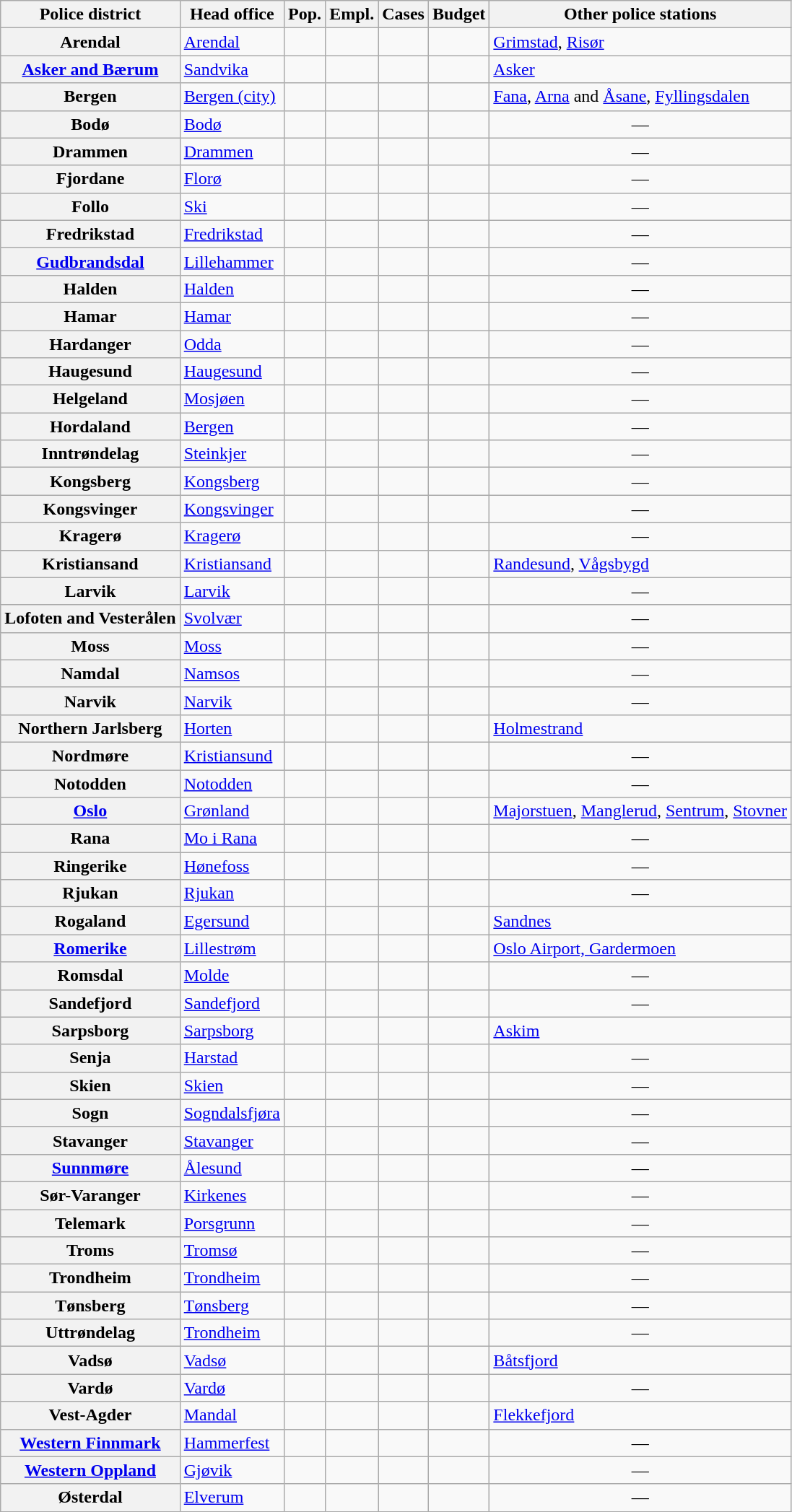<table class="wikitable sortable plainrowheaders">
<tr>
<th scope=col>Police district</th>
<th scope=col>Head office</th>
<th scope=col>Pop.</th>
<th scope=col>Empl.</th>
<th scope=col>Cases</th>
<th scope=col>Budget</th>
<th scope=col>Other police stations</th>
</tr>
<tr>
<th scope=row>Arendal</th>
<td><a href='#'>Arendal</a></td>
<td align=right></td>
<td align=right></td>
<td align=right></td>
<td align=right></td>
<td><a href='#'>Grimstad</a>, <a href='#'>Risør</a></td>
</tr>
<tr>
<th scope=row><a href='#'>Asker and Bærum</a></th>
<td><a href='#'>Sandvika</a></td>
<td align=right></td>
<td align=right></td>
<td align=right></td>
<td align=right></td>
<td><a href='#'>Asker</a></td>
</tr>
<tr>
<th scope=row>Bergen</th>
<td><a href='#'>Bergen (city)</a></td>
<td align=right></td>
<td align=right></td>
<td align=right></td>
<td align=right></td>
<td><a href='#'>Fana</a>, <a href='#'>Arna</a> and <a href='#'>Åsane</a>, <a href='#'>Fyllingsdalen</a></td>
</tr>
<tr>
<th scope=row>Bodø</th>
<td><a href='#'>Bodø</a></td>
<td align=right></td>
<td align=right></td>
<td align=right></td>
<td align=right></td>
<td align=center>—</td>
</tr>
<tr>
<th scope=row>Drammen</th>
<td><a href='#'>Drammen</a></td>
<td align=right></td>
<td align=right></td>
<td align=right></td>
<td align=right></td>
<td align=center>—</td>
</tr>
<tr>
<th scope=row>Fjordane</th>
<td><a href='#'>Florø</a></td>
<td align=right></td>
<td align=right></td>
<td align=right></td>
<td align=right></td>
<td align=center>—</td>
</tr>
<tr>
<th scope=row>Follo</th>
<td><a href='#'>Ski</a></td>
<td align=right></td>
<td align=right></td>
<td align=right></td>
<td align=right></td>
<td align=center>—</td>
</tr>
<tr>
<th scope=row>Fredrikstad</th>
<td><a href='#'>Fredrikstad</a></td>
<td align=right></td>
<td align=right></td>
<td align=right></td>
<td align=right></td>
<td align=center>—</td>
</tr>
<tr>
<th scope=row><a href='#'>Gudbrandsdal</a></th>
<td><a href='#'>Lillehammer</a></td>
<td align=right></td>
<td align=right></td>
<td align=right></td>
<td align=right></td>
<td align=center>—</td>
</tr>
<tr>
<th scope=row>Halden</th>
<td><a href='#'>Halden</a></td>
<td align=right></td>
<td align=right></td>
<td align=right></td>
<td align=right></td>
<td align=center>—</td>
</tr>
<tr>
<th scope=row>Hamar</th>
<td><a href='#'>Hamar</a></td>
<td align=right></td>
<td align=right></td>
<td align=right></td>
<td align=right></td>
<td align=center>—</td>
</tr>
<tr>
<th scope=row>Hardanger</th>
<td><a href='#'>Odda</a></td>
<td align=right></td>
<td align=right></td>
<td align=right></td>
<td align=right></td>
<td align=center>—</td>
</tr>
<tr>
<th scope=row>Haugesund</th>
<td><a href='#'>Haugesund</a></td>
<td align=right></td>
<td align=right></td>
<td align=right></td>
<td align=right></td>
<td align=center>—</td>
</tr>
<tr>
<th scope=row>Helgeland</th>
<td><a href='#'>Mosjøen</a></td>
<td align=right></td>
<td align=right></td>
<td align=right></td>
<td align=right></td>
<td align=center>—</td>
</tr>
<tr>
<th scope=row>Hordaland</th>
<td><a href='#'>Bergen</a></td>
<td align=right></td>
<td align=right></td>
<td align=right></td>
<td align=right></td>
<td align=center>—</td>
</tr>
<tr>
<th scope=row>Inntrøndelag</th>
<td><a href='#'>Steinkjer</a></td>
<td align=right></td>
<td align=right></td>
<td align=right></td>
<td align=right></td>
<td align=center>—</td>
</tr>
<tr>
<th scope=row>Kongsberg</th>
<td><a href='#'>Kongsberg</a></td>
<td align=right></td>
<td align=right></td>
<td align=right></td>
<td align=right></td>
<td align=center>—</td>
</tr>
<tr>
<th scope=row>Kongsvinger</th>
<td><a href='#'>Kongsvinger</a></td>
<td align=right></td>
<td align=right></td>
<td align=right></td>
<td align=right></td>
<td align=center>—</td>
</tr>
<tr>
<th scope=row>Kragerø</th>
<td><a href='#'>Kragerø</a></td>
<td align=right></td>
<td align=right></td>
<td align=right></td>
<td align=right></td>
<td align=center>—</td>
</tr>
<tr>
<th scope=row>Kristiansand</th>
<td><a href='#'>Kristiansand</a></td>
<td align=right></td>
<td align=right></td>
<td align=right></td>
<td align=right></td>
<td><a href='#'>Randesund</a>, <a href='#'>Vågsbygd</a></td>
</tr>
<tr>
<th scope=row>Larvik</th>
<td><a href='#'>Larvik</a></td>
<td align=right></td>
<td align=right></td>
<td align=right></td>
<td align=right></td>
<td align=center>—</td>
</tr>
<tr>
<th scope=row>Lofoten and Vesterålen</th>
<td><a href='#'>Svolvær</a></td>
<td align=right></td>
<td align=right></td>
<td align=right></td>
<td align=right></td>
<td align=center>—</td>
</tr>
<tr>
<th scope=row>Moss</th>
<td><a href='#'>Moss</a></td>
<td align=right></td>
<td align=right></td>
<td align=right></td>
<td align=right></td>
<td align=center>—</td>
</tr>
<tr>
<th scope=row>Namdal</th>
<td><a href='#'>Namsos</a></td>
<td align=right></td>
<td align=right></td>
<td align=right></td>
<td align=right></td>
<td align=center>—</td>
</tr>
<tr>
<th scope=row>Narvik</th>
<td><a href='#'>Narvik</a></td>
<td align=right></td>
<td align=right></td>
<td align=right></td>
<td align=right></td>
<td align=center>—</td>
</tr>
<tr>
<th scope=row>Northern Jarlsberg</th>
<td><a href='#'>Horten</a></td>
<td align=right></td>
<td align=right></td>
<td align=right></td>
<td align=right></td>
<td><a href='#'>Holmestrand</a></td>
</tr>
<tr>
<th scope=row>Nordmøre</th>
<td><a href='#'>Kristiansund</a></td>
<td align=right></td>
<td align=right></td>
<td align=right></td>
<td align=right></td>
<td align=center>—</td>
</tr>
<tr>
<th scope=row>Notodden</th>
<td><a href='#'>Notodden</a></td>
<td align=right></td>
<td align=right></td>
<td align=right></td>
<td align=right></td>
<td align=center>—</td>
</tr>
<tr>
<th scope=row><a href='#'>Oslo</a></th>
<td><a href='#'>Grønland</a></td>
<td align=right></td>
<td align=right></td>
<td align=right></td>
<td align=right></td>
<td><a href='#'>Majorstuen</a>, <a href='#'>Manglerud</a>, <a href='#'>Sentrum</a>, <a href='#'>Stovner</a></td>
</tr>
<tr>
<th scope=row>Rana</th>
<td><a href='#'>Mo i Rana</a></td>
<td align=right></td>
<td align=right></td>
<td align=right></td>
<td align=right></td>
<td align=center>—</td>
</tr>
<tr>
<th scope=row>Ringerike</th>
<td><a href='#'>Hønefoss</a></td>
<td align=right></td>
<td align=right></td>
<td align=right></td>
<td align=right></td>
<td align=center>—</td>
</tr>
<tr>
<th scope=row>Rjukan</th>
<td><a href='#'>Rjukan</a></td>
<td align=right></td>
<td align=right></td>
<td align=right></td>
<td align=right></td>
<td align=center>—</td>
</tr>
<tr>
<th scope=row>Rogaland</th>
<td><a href='#'>Egersund</a></td>
<td align=right></td>
<td align=right></td>
<td align=right></td>
<td align=right></td>
<td><a href='#'>Sandnes</a></td>
</tr>
<tr>
<th scope=row><a href='#'>Romerike</a></th>
<td><a href='#'>Lillestrøm</a></td>
<td align=right></td>
<td align=right></td>
<td align=right></td>
<td align=right></td>
<td><a href='#'>Oslo Airport, Gardermoen</a></td>
</tr>
<tr>
<th scope=row>Romsdal</th>
<td><a href='#'>Molde</a></td>
<td align=right></td>
<td align=right></td>
<td align=right></td>
<td align=right></td>
<td align=center>—</td>
</tr>
<tr>
<th scope=row>Sandefjord</th>
<td><a href='#'>Sandefjord</a></td>
<td align=right></td>
<td align=right></td>
<td align=right></td>
<td align=right></td>
<td align=center>—</td>
</tr>
<tr>
<th scope=row>Sarpsborg</th>
<td><a href='#'>Sarpsborg</a></td>
<td align=right></td>
<td align=right></td>
<td align=right></td>
<td align=right></td>
<td><a href='#'>Askim</a></td>
</tr>
<tr>
<th scope=row>Senja</th>
<td><a href='#'>Harstad</a></td>
<td align=right></td>
<td align=right></td>
<td align=right></td>
<td align=right></td>
<td align=center>—</td>
</tr>
<tr>
<th scope=row>Skien</th>
<td><a href='#'>Skien</a></td>
<td align=right></td>
<td align=right></td>
<td align=right></td>
<td align=right></td>
<td align=center>—</td>
</tr>
<tr>
<th scope=row>Sogn</th>
<td><a href='#'>Sogndalsfjøra</a></td>
<td align=right></td>
<td align=right></td>
<td align=right></td>
<td align=right></td>
<td align=center>—</td>
</tr>
<tr>
<th scope=row>Stavanger</th>
<td><a href='#'>Stavanger</a></td>
<td align=right></td>
<td align=right></td>
<td align=right></td>
<td align=right></td>
<td align=center>—</td>
</tr>
<tr>
<th scope=row><a href='#'>Sunnmøre</a></th>
<td><a href='#'>Ålesund</a></td>
<td align=right></td>
<td align=right></td>
<td align=right></td>
<td align=right></td>
<td align=center>—</td>
</tr>
<tr>
<th scope=row>Sør-Varanger</th>
<td><a href='#'>Kirkenes</a></td>
<td align=right></td>
<td align=right></td>
<td align=right></td>
<td align=right></td>
<td align=center>—</td>
</tr>
<tr>
<th scope=row>Telemark</th>
<td><a href='#'>Porsgrunn</a></td>
<td align=right></td>
<td align=right></td>
<td align=right></td>
<td align=right></td>
<td align=center>—</td>
</tr>
<tr>
<th scope=row>Troms</th>
<td><a href='#'>Tromsø</a></td>
<td align=right></td>
<td align=right></td>
<td align=right></td>
<td align=right></td>
<td align=center>—</td>
</tr>
<tr>
<th scope=row>Trondheim</th>
<td><a href='#'>Trondheim</a></td>
<td align=right></td>
<td align=right></td>
<td align=right></td>
<td align=right></td>
<td align=center>—</td>
</tr>
<tr>
<th scope=row>Tønsberg</th>
<td><a href='#'>Tønsberg</a></td>
<td align=right></td>
<td align=right></td>
<td align=right></td>
<td align=right></td>
<td align=center>—</td>
</tr>
<tr>
<th scope=row>Uttrøndelag</th>
<td><a href='#'>Trondheim</a></td>
<td align=right></td>
<td align=right></td>
<td align=right></td>
<td align=right></td>
<td align=center>—</td>
</tr>
<tr>
<th scope=row>Vadsø</th>
<td><a href='#'>Vadsø</a></td>
<td align=right></td>
<td align=right></td>
<td align=right></td>
<td align=right></td>
<td><a href='#'>Båtsfjord</a></td>
</tr>
<tr>
<th scope=row>Vardø</th>
<td><a href='#'>Vardø</a></td>
<td align=right></td>
<td align=right></td>
<td align=right></td>
<td align=right></td>
<td align=center>—</td>
</tr>
<tr>
<th scope=row>Vest-Agder</th>
<td><a href='#'>Mandal</a></td>
<td align=right></td>
<td align=right></td>
<td align=right></td>
<td align=right></td>
<td><a href='#'>Flekkefjord</a></td>
</tr>
<tr>
<th scope=row><a href='#'>Western Finnmark</a></th>
<td><a href='#'>Hammerfest</a></td>
<td align=right></td>
<td align=right></td>
<td align=right></td>
<td align=right></td>
<td align=center>—</td>
</tr>
<tr>
<th scope=row><a href='#'>Western Oppland</a></th>
<td><a href='#'>Gjøvik</a></td>
<td align=right></td>
<td align=right></td>
<td align=right></td>
<td align=right></td>
<td align=center>—</td>
</tr>
<tr>
<th scope=row>Østerdal</th>
<td><a href='#'>Elverum</a></td>
<td align=right></td>
<td align=right></td>
<td align=right></td>
<td align=right></td>
<td align=center>—</td>
</tr>
</table>
